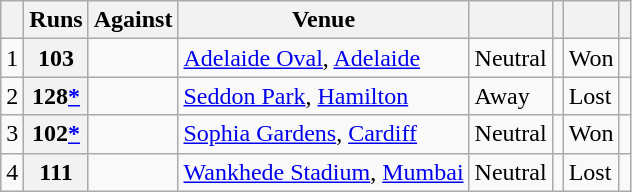<table class="wikitable sortable plainrowheaders">
<tr>
<th></th>
<th>Runs</th>
<th>Against</th>
<th>Venue</th>
<th></th>
<th></th>
<th></th>
<th></th>
</tr>
<tr>
<td>1</td>
<th>103</th>
<td></td>
<td><a href='#'>Adelaide Oval</a>, <a href='#'>Adelaide</a></td>
<td>Neutral</td>
<td></td>
<td>Won</td>
<td></td>
</tr>
<tr>
<td>2</td>
<th>128<a href='#'>*</a></th>
<td></td>
<td><a href='#'>Seddon Park</a>, <a href='#'>Hamilton</a></td>
<td>Away</td>
<td></td>
<td>Lost</td>
<td></td>
</tr>
<tr>
<td>3</td>
<th>102<a href='#'>*</a></th>
<td></td>
<td><a href='#'>Sophia Gardens</a>, <a href='#'>Cardiff</a></td>
<td>Neutral</td>
<td></td>
<td>Won</td>
<td></td>
</tr>
<tr>
<td>4</td>
<th>111</th>
<td></td>
<td><a href='#'>Wankhede Stadium</a>, <a href='#'>Mumbai</a></td>
<td>Neutral</td>
<td></td>
<td>Lost</td>
<td></td>
</tr>
</table>
